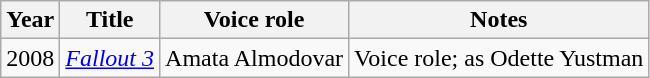<table class="wikitable">
<tr>
<th>Year</th>
<th>Title</th>
<th>Voice role</th>
<th>Notes</th>
</tr>
<tr>
<td>2008</td>
<td><em><a href='#'>Fallout 3</a></em></td>
<td>Amata Almodovar</td>
<td>Voice role; as Odette Yustman</td>
</tr>
</table>
